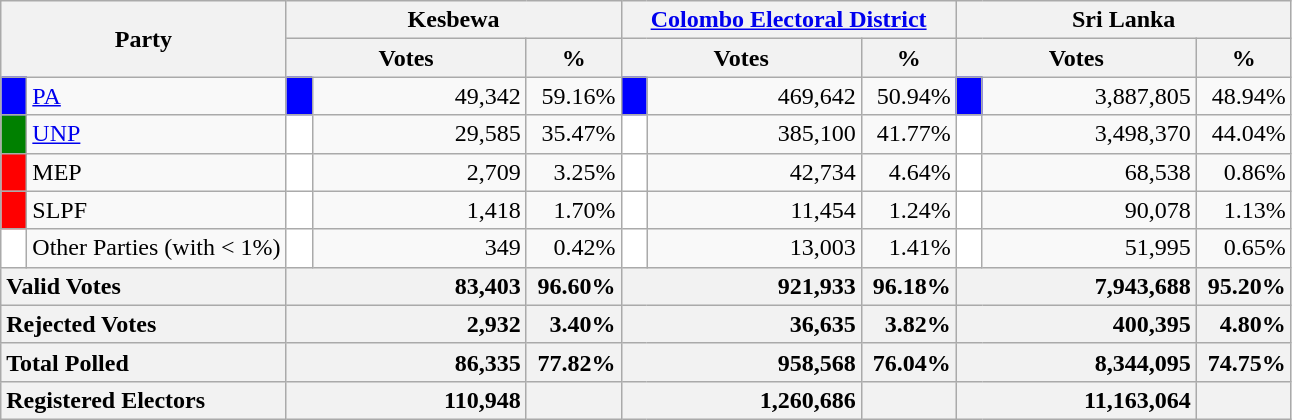<table class="wikitable">
<tr>
<th colspan="2" width="144px"rowspan="2">Party</th>
<th colspan="3" width="216px">Kesbewa</th>
<th colspan="3" width="216px"><a href='#'>Colombo Electoral District</a></th>
<th colspan="3" width="216px">Sri Lanka</th>
</tr>
<tr>
<th colspan="2" width="144px">Votes</th>
<th>%</th>
<th colspan="2" width="144px">Votes</th>
<th>%</th>
<th colspan="2" width="144px">Votes</th>
<th>%</th>
</tr>
<tr>
<td style="background-color:blue;" width="10px"></td>
<td style="text-align:left;"><a href='#'>PA</a></td>
<td style="background-color:blue;" width="10px"></td>
<td style="text-align:right;">49,342</td>
<td style="text-align:right;">59.16%</td>
<td style="background-color:blue;" width="10px"></td>
<td style="text-align:right;">469,642</td>
<td style="text-align:right;">50.94%</td>
<td style="background-color:blue;" width="10px"></td>
<td style="text-align:right;">3,887,805</td>
<td style="text-align:right;">48.94%</td>
</tr>
<tr>
<td style="background-color:green;" width="10px"></td>
<td style="text-align:left;"><a href='#'>UNP</a></td>
<td style="background-color:white;" width="10px"></td>
<td style="text-align:right;">29,585</td>
<td style="text-align:right;">35.47%</td>
<td style="background-color:white;" width="10px"></td>
<td style="text-align:right;">385,100</td>
<td style="text-align:right;">41.77%</td>
<td style="background-color:white;" width="10px"></td>
<td style="text-align:right;">3,498,370</td>
<td style="text-align:right;">44.04%</td>
</tr>
<tr>
<td style="background-color:red;" width="10px"></td>
<td style="text-align:left;">MEP</td>
<td style="background-color:white;" width="10px"></td>
<td style="text-align:right;">2,709</td>
<td style="text-align:right;">3.25%</td>
<td style="background-color:white;" width="10px"></td>
<td style="text-align:right;">42,734</td>
<td style="text-align:right;">4.64%</td>
<td style="background-color:white;" width="10px"></td>
<td style="text-align:right;">68,538</td>
<td style="text-align:right;">0.86%</td>
</tr>
<tr>
<td style="background-color:red;" width="10px"></td>
<td style="text-align:left;">SLPF</td>
<td style="background-color:white;" width="10px"></td>
<td style="text-align:right;">1,418</td>
<td style="text-align:right;">1.70%</td>
<td style="background-color:white;" width="10px"></td>
<td style="text-align:right;">11,454</td>
<td style="text-align:right;">1.24%</td>
<td style="background-color:white;" width="10px"></td>
<td style="text-align:right;">90,078</td>
<td style="text-align:right;">1.13%</td>
</tr>
<tr>
<td style="background-color:white;" width="10px"></td>
<td style="text-align:left;">Other Parties (with < 1%)</td>
<td style="background-color:white;" width="10px"></td>
<td style="text-align:right;">349</td>
<td style="text-align:right;">0.42%</td>
<td style="background-color:white;" width="10px"></td>
<td style="text-align:right;">13,003</td>
<td style="text-align:right;">1.41%</td>
<td style="background-color:white;" width="10px"></td>
<td style="text-align:right;">51,995</td>
<td style="text-align:right;">0.65%</td>
</tr>
<tr>
<th colspan="2" width="144px"style="text-align:left;">Valid Votes</th>
<th style="text-align:right;"colspan="2" width="144px">83,403</th>
<th style="text-align:right;">96.60%</th>
<th style="text-align:right;"colspan="2" width="144px">921,933</th>
<th style="text-align:right;">96.18%</th>
<th style="text-align:right;"colspan="2" width="144px">7,943,688</th>
<th style="text-align:right;">95.20%</th>
</tr>
<tr>
<th colspan="2" width="144px"style="text-align:left;">Rejected Votes</th>
<th style="text-align:right;"colspan="2" width="144px">2,932</th>
<th style="text-align:right;">3.40%</th>
<th style="text-align:right;"colspan="2" width="144px">36,635</th>
<th style="text-align:right;">3.82%</th>
<th style="text-align:right;"colspan="2" width="144px">400,395</th>
<th style="text-align:right;">4.80%</th>
</tr>
<tr>
<th colspan="2" width="144px"style="text-align:left;">Total Polled</th>
<th style="text-align:right;"colspan="2" width="144px">86,335</th>
<th style="text-align:right;">77.82%</th>
<th style="text-align:right;"colspan="2" width="144px">958,568</th>
<th style="text-align:right;">76.04%</th>
<th style="text-align:right;"colspan="2" width="144px">8,344,095</th>
<th style="text-align:right;">74.75%</th>
</tr>
<tr>
<th colspan="2" width="144px"style="text-align:left;">Registered Electors</th>
<th style="text-align:right;"colspan="2" width="144px">110,948</th>
<th></th>
<th style="text-align:right;"colspan="2" width="144px">1,260,686</th>
<th></th>
<th style="text-align:right;"colspan="2" width="144px">11,163,064</th>
<th></th>
</tr>
</table>
